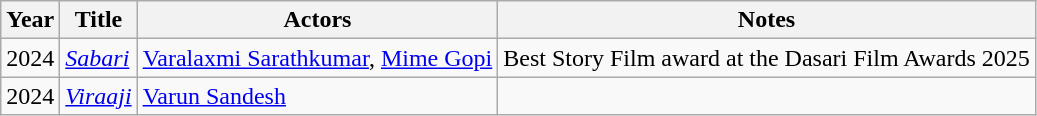<table class="wikitable sortable">
<tr>
<th>Year</th>
<th>Title</th>
<th>Actors</th>
<th>Notes</th>
</tr>
<tr>
<td>2024</td>
<td><em><a href='#'>Sabari</a></em></td>
<td><a href='#'>Varalaxmi Sarathkumar</a>, <a href='#'>Mime Gopi</a></td>
<td>Best Story Film award at the Dasari Film Awards 2025</td>
</tr>
<tr>
<td>2024</td>
<td><em><a href='#'>Viraaji</a></em></td>
<td><a href='#'>Varun Sandesh</a></td>
<td></td>
</tr>
</table>
